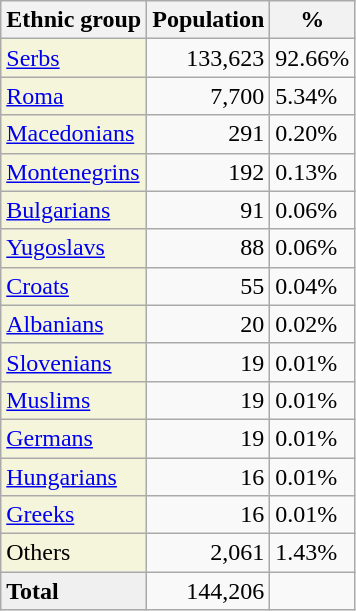<table class="wikitable">
<tr>
<th>Ethnic group</th>
<th>Population</th>
<th>%</th>
</tr>
<tr>
<td style="background:#F5F5DC;"><a href='#'>Serbs</a></td>
<td align="right">133,623</td>
<td>92.66%</td>
</tr>
<tr>
<td style="background:#F5F5DC;"><a href='#'>Roma</a></td>
<td align="right">7,700</td>
<td>5.34%</td>
</tr>
<tr>
<td style="background:#F5F5DC;"><a href='#'>Macedonians</a></td>
<td align="right">291</td>
<td>0.20%</td>
</tr>
<tr>
<td style="background:#F5F5DC;"><a href='#'>Montenegrins</a></td>
<td align="right">192</td>
<td>0.13%</td>
</tr>
<tr>
<td style="background:#F5F5DC;"><a href='#'>Bulgarians</a></td>
<td align="right">91</td>
<td>0.06%</td>
</tr>
<tr>
<td style="background:#F5F5DC;"><a href='#'>Yugoslavs</a></td>
<td align="right">88</td>
<td>0.06%</td>
</tr>
<tr>
<td style="background:#F5F5DC;"><a href='#'>Croats</a></td>
<td align="right">55</td>
<td>0.04%</td>
</tr>
<tr>
<td style="background:#F5F5DC;"><a href='#'>Albanians</a></td>
<td align="right">20</td>
<td>0.02%</td>
</tr>
<tr>
<td style="background:#F5F5DC;"><a href='#'>Slovenians</a></td>
<td align="right">19</td>
<td>0.01%</td>
</tr>
<tr>
<td style="background:#F5F5DC;"><a href='#'>Muslims</a></td>
<td align="right">19</td>
<td>0.01%</td>
</tr>
<tr>
<td style="background:#F5F5DC;"><a href='#'>Germans</a></td>
<td align="right">19</td>
<td>0.01%</td>
</tr>
<tr>
<td style="background:#F5F5DC;"><a href='#'>Hungarians</a></td>
<td align="right">16</td>
<td>0.01%</td>
</tr>
<tr>
<td style="background:#F5F5DC;"><a href='#'>Greeks</a></td>
<td align="right">16</td>
<td>0.01%</td>
</tr>
<tr>
<td style="background:#F5F5DC;">Others</td>
<td align="right">2,061</td>
<td>1.43%</td>
</tr>
<tr>
<td style="background:#F0F0F0;"><strong>Total</strong></td>
<td align="right">144,206</td>
<td></td>
</tr>
</table>
